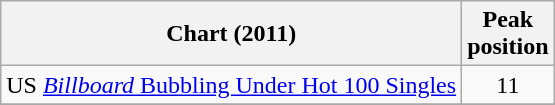<table class="wikitable sortable">
<tr>
<th>Chart (2011)</th>
<th>Peak<br>position</th>
</tr>
<tr>
<td>US <a href='#'><em>Billboard</em> Bubbling Under Hot 100 Singles</a></td>
<td style="text-align:center;">11</td>
</tr>
<tr>
</tr>
</table>
